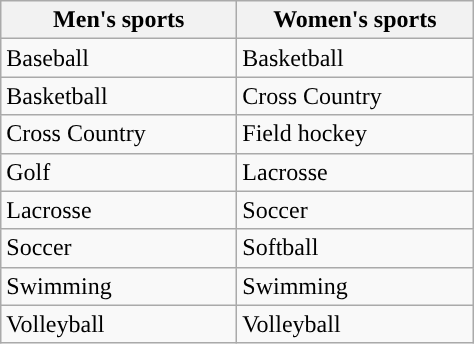<table class="wikitable"; style= "text-align: ">
<tr>
<th width=150px>Men's sports</th>
<th width=150px>Women's sports</th>
</tr>
<tr>
<td>Baseball</td>
<td>Basketball</td>
</tr>
<tr>
<td>Basketball</td>
<td>Cross Country</td>
</tr>
<tr>
<td>Cross Country</td>
<td>Field hockey</td>
</tr>
<tr>
<td>Golf</td>
<td>Lacrosse</td>
</tr>
<tr>
<td>Lacrosse</td>
<td>Soccer</td>
</tr>
<tr>
<td>Soccer</td>
<td>Softball</td>
</tr>
<tr>
<td>Swimming</td>
<td>Swimming</td>
</tr>
<tr>
<td>Volleyball</td>
<td>Volleyball</td>
</tr>
</table>
